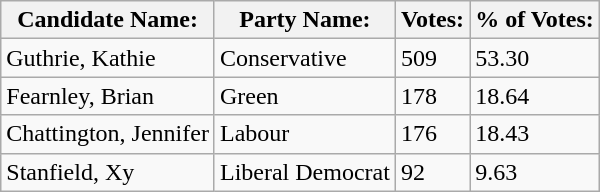<table class="wikitable">
<tr>
<th>Candidate Name:</th>
<th>Party Name:</th>
<th>Votes:</th>
<th>% of Votes:</th>
</tr>
<tr>
<td>Guthrie, Kathie</td>
<td>Conservative</td>
<td>509</td>
<td>53.30</td>
</tr>
<tr>
<td>Fearnley, Brian</td>
<td>Green</td>
<td>178</td>
<td>18.64</td>
</tr>
<tr>
<td>Chattington, Jennifer</td>
<td>Labour</td>
<td>176</td>
<td>18.43</td>
</tr>
<tr>
<td>Stanfield, Xy</td>
<td>Liberal Democrat</td>
<td>92</td>
<td>9.63</td>
</tr>
</table>
